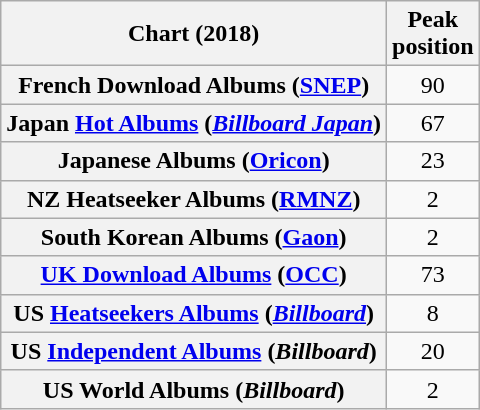<table class="wikitable sortable plainrowheaders" style="text-align:center">
<tr>
<th>Chart (2018)</th>
<th>Peak<br>position</th>
</tr>
<tr>
<th scope="row">French Download Albums (<a href='#'>SNEP</a>)</th>
<td>90</td>
</tr>
<tr>
<th scope="row">Japan <a href='#'>Hot Albums</a> (<em><a href='#'>Billboard Japan</a></em>)</th>
<td>67</td>
</tr>
<tr>
<th scope="row">Japanese Albums (<a href='#'>Oricon</a>)</th>
<td>23</td>
</tr>
<tr>
<th scope="row">NZ Heatseeker Albums (<a href='#'>RMNZ</a>)</th>
<td>2</td>
</tr>
<tr>
<th scope="row">South Korean Albums (<a href='#'>Gaon</a>)</th>
<td>2</td>
</tr>
<tr>
<th scope="row"><a href='#'>UK Download Albums</a> (<a href='#'>OCC</a>)</th>
<td>73</td>
</tr>
<tr>
<th scope="row">US <a href='#'>Heatseekers Albums</a> (<a href='#'><em>Billboard</em></a>)</th>
<td>8</td>
</tr>
<tr>
<th scope="row">US <a href='#'>Independent Albums</a> (<em>Billboard</em>)</th>
<td>20</td>
</tr>
<tr>
<th scope="row">US World Albums (<em>Billboard</em>)</th>
<td>2</td>
</tr>
</table>
